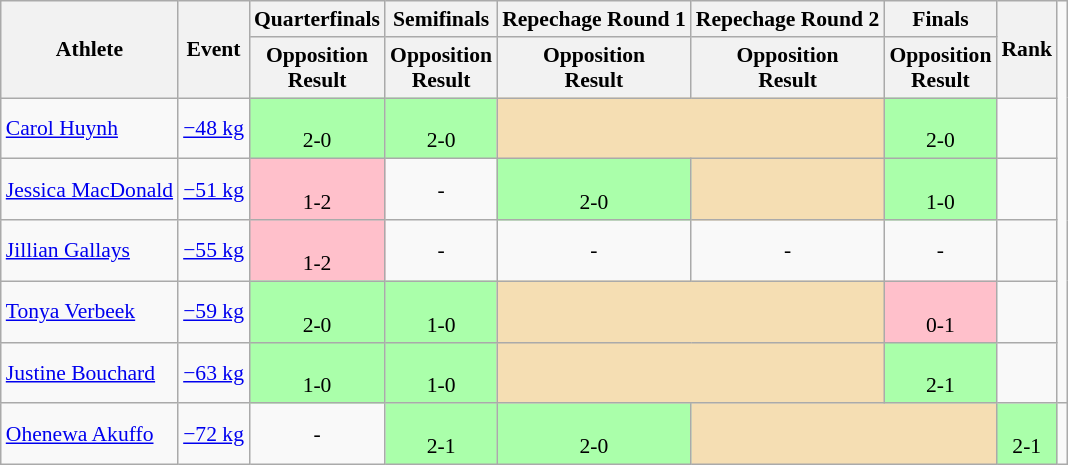<table class="wikitable" style="font-size:90%">
<tr>
<th rowspan="2">Athlete</th>
<th rowspan="2">Event</th>
<th>Quarterfinals</th>
<th>Semifinals</th>
<th>Repechage Round 1</th>
<th>Repechage Round 2</th>
<th>Finals</th>
<th rowspan="2">Rank</th>
</tr>
<tr>
<th>Opposition<br>Result</th>
<th>Opposition<br>Result</th>
<th>Opposition<br>Result</th>
<th>Opposition<br>Result</th>
<th>Opposition<br>Result</th>
</tr>
<tr>
<td><a href='#'>Carol Huynh</a></td>
<td><a href='#'>−48 kg</a></td>
<td style="text-align:center;background:#afa;"><br>2-0</td>
<td style="text-align:center;background:#afa;"><br>2-0</td>
<td colspan="2" style="background:wheat;"></td>
<td style="text-align:center;background:#afa;"><br>2-0</td>
<td style="text-align:center"></td>
</tr>
<tr>
<td><a href='#'>Jessica MacDonald</a></td>
<td><a href='#'>−51 kg</a></td>
<td style="text-align:center;background:pink;"><br>1-2</td>
<td align=center>-</td>
<td style="text-align:center;background:#afa;"><br>2-0</td>
<td style="background:wheat;"></td>
<td style="text-align:center;background:#afa;"><br>1-0</td>
<td style="text-align:center"></td>
</tr>
<tr>
<td><a href='#'>Jillian Gallays</a></td>
<td><a href='#'>−55 kg</a></td>
<td style="text-align:center;background:pink;"><br>1-2</td>
<td align=center>-</td>
<td align=center>-</td>
<td align=center>-</td>
<td align=center>-</td>
<td></td>
</tr>
<tr>
<td><a href='#'>Tonya Verbeek</a></td>
<td><a href='#'>−59 kg</a></td>
<td style="text-align:center;background:#afa;"><br>2-0</td>
<td style="text-align:center;background:#afa;"><br>1-0</td>
<td colspan="2" style="background:wheat;"></td>
<td style="text-align:center;background:pink;"><br>0-1</td>
<td style="text-align:center"></td>
</tr>
<tr>
<td><a href='#'>Justine Bouchard</a></td>
<td><a href='#'>−63 kg</a></td>
<td style="text-align:center;background:#afa;"><br>1-0</td>
<td style="text-align:center;background:#afa;"><br>1-0</td>
<td colspan="2" style="background:wheat;"></td>
<td style="text-align:center;background:#afa;"><br>2-1</td>
<td style="text-align:center"></td>
</tr>
<tr>
<td><a href='#'>Ohenewa Akuffo</a></td>
<td><a href='#'>−72 kg</a></td>
<td align=center>-</td>
<td style="text-align:center;background:#afa;"><br>2-1</td>
<td style="text-align:center;background:#afa;"><br>2-0</td>
<td colspan="2" style="background:wheat;"></td>
<td style="text-align:center;background:#afa;"><br>2-1</td>
<td style="text-align:center"></td>
</tr>
</table>
